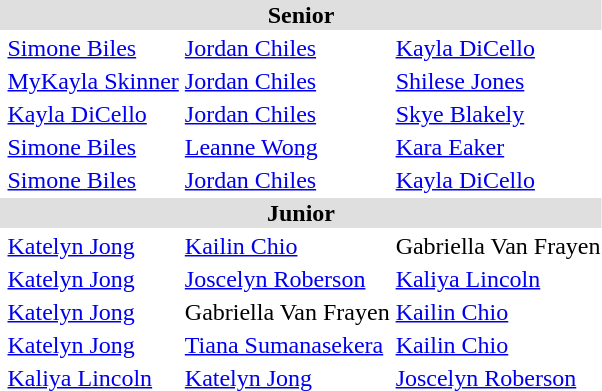<table>
<tr bgcolor="DFDFDF">
<td colspan="5" align="center"><strong>Senior</strong></td>
</tr>
<tr>
<td></td>
<td><a href='#'>Simone Biles</a></td>
<td><a href='#'>Jordan Chiles</a></td>
<td><a href='#'>Kayla DiCello</a></td>
</tr>
<tr>
<td></td>
<td><a href='#'>MyKayla Skinner</a></td>
<td><a href='#'>Jordan Chiles</a></td>
<td><a href='#'>Shilese Jones</a></td>
</tr>
<tr>
<td></td>
<td><a href='#'>Kayla DiCello</a></td>
<td><a href='#'>Jordan Chiles</a></td>
<td><a href='#'>Skye Blakely</a></td>
</tr>
<tr>
<td></td>
<td><a href='#'>Simone Biles</a></td>
<td><a href='#'>Leanne Wong</a></td>
<td><a href='#'>Kara Eaker</a></td>
</tr>
<tr>
<td></td>
<td><a href='#'>Simone Biles</a></td>
<td><a href='#'>Jordan Chiles</a></td>
<td><a href='#'>Kayla DiCello</a></td>
</tr>
<tr bgcolor="DFDFDF">
<td colspan="5" align="center"><strong>Junior</strong></td>
</tr>
<tr>
<td></td>
<td><a href='#'>Katelyn Jong</a></td>
<td><a href='#'>Kailin Chio</a></td>
<td>Gabriella Van Frayen</td>
</tr>
<tr>
<td></td>
<td><a href='#'>Katelyn Jong</a></td>
<td><a href='#'>Joscelyn Roberson</a></td>
<td><a href='#'>Kaliya Lincoln</a></td>
</tr>
<tr>
<td></td>
<td><a href='#'>Katelyn Jong</a></td>
<td>Gabriella Van Frayen</td>
<td><a href='#'>Kailin Chio</a></td>
</tr>
<tr>
<td></td>
<td><a href='#'>Katelyn Jong</a></td>
<td><a href='#'>Tiana Sumanasekera</a></td>
<td><a href='#'>Kailin Chio</a></td>
</tr>
<tr>
<td></td>
<td><a href='#'>Kaliya Lincoln</a></td>
<td><a href='#'>Katelyn Jong</a></td>
<td><a href='#'>Joscelyn Roberson</a></td>
</tr>
</table>
